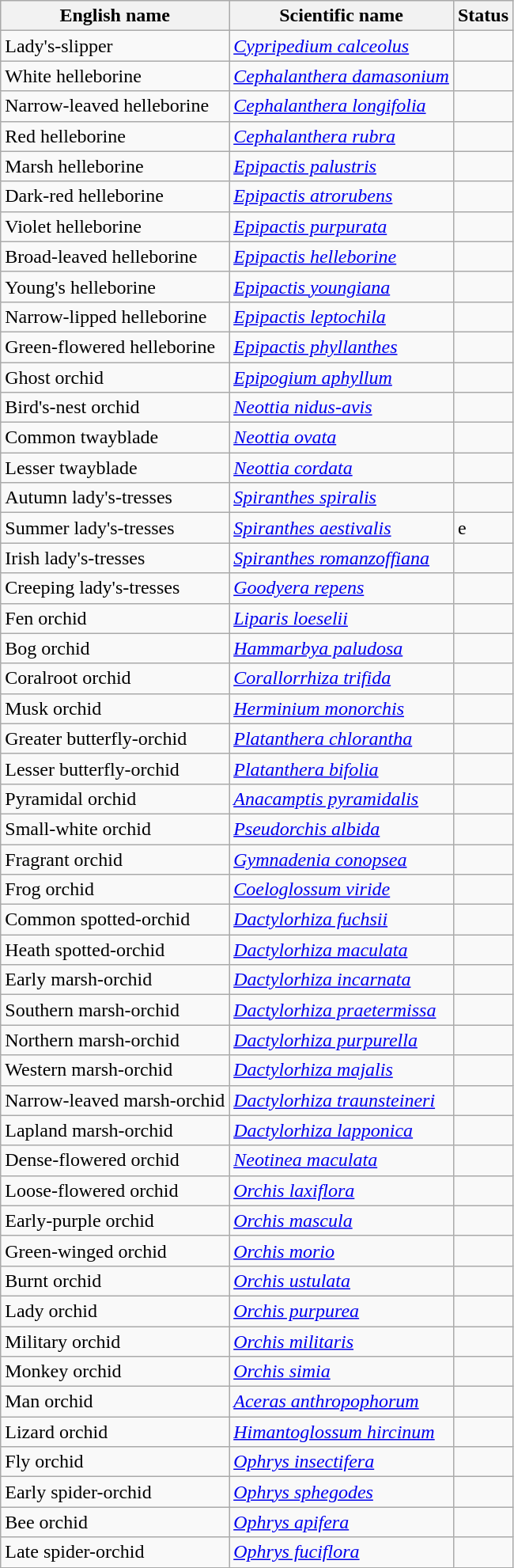<table class="wikitable" |>
<tr>
<th>English name</th>
<th>Scientific name</th>
<th>Status</th>
</tr>
<tr>
<td>Lady's-slipper</td>
<td><em><a href='#'>Cypripedium calceolus</a></em></td>
<td></td>
</tr>
<tr>
<td>White helleborine</td>
<td><em><a href='#'>Cephalanthera damasonium</a></em></td>
<td></td>
</tr>
<tr>
<td>Narrow-leaved helleborine</td>
<td><em><a href='#'>Cephalanthera longifolia</a></em></td>
<td></td>
</tr>
<tr>
<td>Red helleborine</td>
<td><em><a href='#'>Cephalanthera rubra</a></em></td>
<td></td>
</tr>
<tr>
<td>Marsh helleborine</td>
<td><em><a href='#'>Epipactis palustris</a></em></td>
<td></td>
</tr>
<tr>
<td>Dark-red helleborine</td>
<td><em><a href='#'>Epipactis atrorubens</a></em></td>
<td></td>
</tr>
<tr>
<td>Violet helleborine</td>
<td><em><a href='#'>Epipactis purpurata</a></em></td>
<td></td>
</tr>
<tr>
<td>Broad-leaved helleborine</td>
<td><em><a href='#'>Epipactis helleborine</a></em></td>
<td></td>
</tr>
<tr>
<td>Young's helleborine</td>
<td><em><a href='#'>Epipactis youngiana</a></em></td>
<td></td>
</tr>
<tr>
<td>Narrow-lipped helleborine</td>
<td><em><a href='#'>Epipactis leptochila</a></em></td>
<td></td>
</tr>
<tr>
<td>Green-flowered helleborine</td>
<td><em><a href='#'>Epipactis phyllanthes</a></em></td>
<td></td>
</tr>
<tr>
<td>Ghost orchid</td>
<td><em><a href='#'>Epipogium aphyllum</a></em></td>
<td></td>
</tr>
<tr>
<td>Bird's-nest orchid</td>
<td><em><a href='#'>Neottia nidus-avis</a></em></td>
<td></td>
</tr>
<tr>
<td>Common twayblade</td>
<td><em><a href='#'>Neottia ovata</a></em></td>
<td></td>
</tr>
<tr>
<td>Lesser twayblade</td>
<td><em><a href='#'>Neottia cordata</a></em></td>
<td></td>
</tr>
<tr>
<td>Autumn lady's-tresses</td>
<td><em><a href='#'>Spiranthes spiralis</a></em></td>
<td></td>
</tr>
<tr>
<td>Summer lady's-tresses</td>
<td><em><a href='#'>Spiranthes aestivalis</a></em></td>
<td>e</td>
</tr>
<tr>
<td>Irish lady's-tresses</td>
<td><em><a href='#'>Spiranthes romanzoffiana</a></em></td>
<td></td>
</tr>
<tr>
<td>Creeping lady's-tresses</td>
<td><em><a href='#'>Goodyera repens</a></em></td>
<td></td>
</tr>
<tr>
<td>Fen orchid</td>
<td><em><a href='#'>Liparis loeselii</a></em></td>
<td></td>
</tr>
<tr>
<td>Bog orchid</td>
<td><em><a href='#'>Hammarbya paludosa</a></em></td>
<td></td>
</tr>
<tr>
<td>Coralroot orchid</td>
<td><em><a href='#'>Corallorrhiza trifida</a></em></td>
<td></td>
</tr>
<tr>
<td>Musk orchid</td>
<td><em><a href='#'>Herminium monorchis</a></em></td>
<td></td>
</tr>
<tr>
<td>Greater butterfly-orchid</td>
<td><em><a href='#'>Platanthera chlorantha</a></em></td>
<td></td>
</tr>
<tr>
<td>Lesser butterfly-orchid</td>
<td><em><a href='#'>Platanthera bifolia</a></em></td>
<td></td>
</tr>
<tr>
<td>Pyramidal orchid</td>
<td><em><a href='#'>Anacamptis pyramidalis</a></em></td>
<td></td>
</tr>
<tr>
<td>Small-white orchid</td>
<td><em><a href='#'>Pseudorchis albida</a></em></td>
<td></td>
</tr>
<tr>
<td>Fragrant orchid</td>
<td><em><a href='#'>Gymnadenia conopsea</a></em></td>
<td></td>
</tr>
<tr>
<td>Frog orchid</td>
<td><em><a href='#'>Coeloglossum viride</a></em></td>
<td></td>
</tr>
<tr>
<td>Common spotted-orchid</td>
<td><em><a href='#'>Dactylorhiza fuchsii</a></em></td>
<td></td>
</tr>
<tr>
<td>Heath spotted-orchid</td>
<td><em><a href='#'>Dactylorhiza maculata</a></em></td>
<td></td>
</tr>
<tr>
<td>Early marsh-orchid</td>
<td><em><a href='#'>Dactylorhiza incarnata</a></em></td>
<td></td>
</tr>
<tr>
<td>Southern marsh-orchid</td>
<td><em><a href='#'>Dactylorhiza praetermissa</a></em></td>
<td></td>
</tr>
<tr>
<td>Northern marsh-orchid</td>
<td><em><a href='#'>Dactylorhiza purpurella</a></em></td>
<td></td>
</tr>
<tr>
<td>Western marsh-orchid</td>
<td><em><a href='#'>Dactylorhiza majalis</a></em></td>
<td></td>
</tr>
<tr>
<td>Narrow-leaved marsh-orchid</td>
<td><em><a href='#'>Dactylorhiza traunsteineri</a></em></td>
<td></td>
</tr>
<tr>
<td>Lapland marsh-orchid</td>
<td><em><a href='#'>Dactylorhiza lapponica</a></em></td>
<td></td>
</tr>
<tr>
<td>Dense-flowered orchid</td>
<td><em><a href='#'>Neotinea maculata</a></em></td>
<td></td>
</tr>
<tr>
<td>Loose-flowered orchid</td>
<td><em><a href='#'>Orchis laxiflora</a></em></td>
<td></td>
</tr>
<tr>
<td>Early-purple orchid</td>
<td><em><a href='#'>Orchis mascula</a></em></td>
<td></td>
</tr>
<tr>
<td>Green-winged orchid</td>
<td><em><a href='#'>Orchis morio</a></em></td>
<td></td>
</tr>
<tr>
<td>Burnt orchid</td>
<td><em><a href='#'>Orchis ustulata</a></em></td>
<td></td>
</tr>
<tr>
<td>Lady orchid</td>
<td><em><a href='#'>Orchis purpurea</a></em></td>
<td></td>
</tr>
<tr>
<td>Military orchid</td>
<td><em><a href='#'>Orchis militaris</a></em></td>
<td></td>
</tr>
<tr>
<td>Monkey orchid</td>
<td><em><a href='#'>Orchis simia</a></em></td>
<td></td>
</tr>
<tr>
<td>Man orchid</td>
<td><em><a href='#'>Aceras anthropophorum</a></em></td>
<td></td>
</tr>
<tr>
<td>Lizard orchid</td>
<td><em><a href='#'>Himantoglossum hircinum</a></em></td>
<td></td>
</tr>
<tr>
<td>Fly orchid</td>
<td><em><a href='#'>Ophrys insectifera</a></em></td>
<td></td>
</tr>
<tr>
<td>Early spider-orchid</td>
<td><em><a href='#'>Ophrys sphegodes</a></em></td>
<td></td>
</tr>
<tr>
<td>Bee orchid</td>
<td><em><a href='#'>Ophrys apifera</a></em></td>
<td></td>
</tr>
<tr>
<td>Late spider-orchid</td>
<td><em><a href='#'>Ophrys fuciflora</a></em></td>
<td></td>
</tr>
</table>
